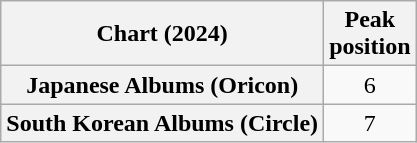<table class="wikitable sortable plainrowheaders" style="text-align:center">
<tr>
<th scope="col">Chart (2024)</th>
<th scope="col">Peak<br>position</th>
</tr>
<tr>
<th scope="row">Japanese Albums (Oricon)</th>
<td>6</td>
</tr>
<tr>
<th scope="row">South Korean Albums (Circle)</th>
<td>7</td>
</tr>
</table>
